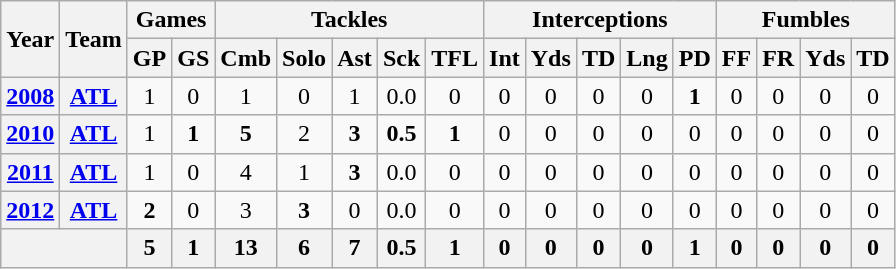<table class="wikitable" style="text-align:center">
<tr>
<th rowspan="2">Year</th>
<th rowspan="2">Team</th>
<th colspan="2">Games</th>
<th colspan="5">Tackles</th>
<th colspan="5">Interceptions</th>
<th colspan="4">Fumbles</th>
</tr>
<tr>
<th>GP</th>
<th>GS</th>
<th>Cmb</th>
<th>Solo</th>
<th>Ast</th>
<th>Sck</th>
<th>TFL</th>
<th>Int</th>
<th>Yds</th>
<th>TD</th>
<th>Lng</th>
<th>PD</th>
<th>FF</th>
<th>FR</th>
<th>Yds</th>
<th>TD</th>
</tr>
<tr>
<th><a href='#'>2008</a></th>
<th><a href='#'>ATL</a></th>
<td>1</td>
<td>0</td>
<td>1</td>
<td>0</td>
<td>1</td>
<td>0.0</td>
<td>0</td>
<td>0</td>
<td>0</td>
<td>0</td>
<td>0</td>
<td><strong>1</strong></td>
<td>0</td>
<td>0</td>
<td>0</td>
<td>0</td>
</tr>
<tr>
<th><a href='#'>2010</a></th>
<th><a href='#'>ATL</a></th>
<td>1</td>
<td><strong>1</strong></td>
<td><strong>5</strong></td>
<td>2</td>
<td><strong>3</strong></td>
<td><strong>0.5</strong></td>
<td><strong>1</strong></td>
<td>0</td>
<td>0</td>
<td>0</td>
<td>0</td>
<td>0</td>
<td>0</td>
<td>0</td>
<td>0</td>
<td>0</td>
</tr>
<tr>
<th><a href='#'>2011</a></th>
<th><a href='#'>ATL</a></th>
<td>1</td>
<td>0</td>
<td>4</td>
<td>1</td>
<td><strong>3</strong></td>
<td>0.0</td>
<td>0</td>
<td>0</td>
<td>0</td>
<td>0</td>
<td>0</td>
<td>0</td>
<td>0</td>
<td>0</td>
<td>0</td>
<td>0</td>
</tr>
<tr>
<th><a href='#'>2012</a></th>
<th><a href='#'>ATL</a></th>
<td><strong>2</strong></td>
<td>0</td>
<td>3</td>
<td><strong>3</strong></td>
<td>0</td>
<td>0.0</td>
<td>0</td>
<td>0</td>
<td>0</td>
<td>0</td>
<td>0</td>
<td>0</td>
<td>0</td>
<td>0</td>
<td>0</td>
<td>0</td>
</tr>
<tr>
<th colspan="2"></th>
<th>5</th>
<th>1</th>
<th>13</th>
<th>6</th>
<th>7</th>
<th>0.5</th>
<th>1</th>
<th>0</th>
<th>0</th>
<th>0</th>
<th>0</th>
<th>1</th>
<th>0</th>
<th>0</th>
<th>0</th>
<th>0</th>
</tr>
</table>
